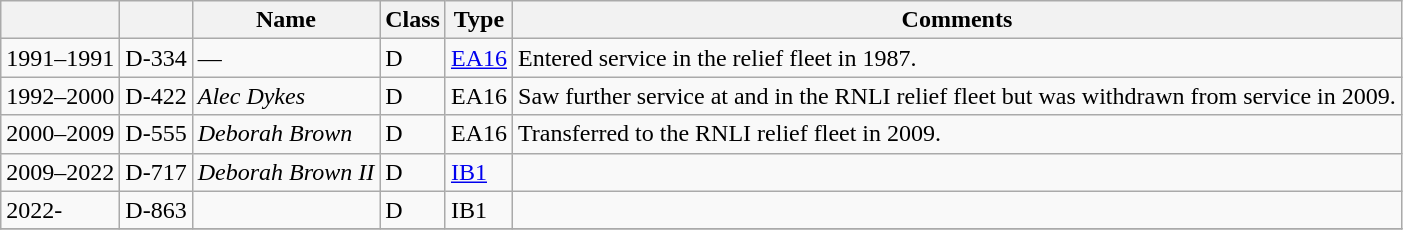<table class="wikitable sortable">
<tr>
<th></th>
<th></th>
<th>Name</th>
<th>Class</th>
<th>Type</th>
<th class=unsortable>Comments</th>
</tr>
<tr>
<td>1991–1991</td>
<td>D-334</td>
<td>—</td>
<td>D</td>
<td><a href='#'>EA16</a></td>
<td>Entered service in the relief fleet in 1987.</td>
</tr>
<tr>
<td>1992–2000</td>
<td>D-422</td>
<td><em>Alec Dykes</em></td>
<td>D</td>
<td>EA16</td>
<td>Saw further service at  and in the RNLI relief fleet but was withdrawn from service in 2009.</td>
</tr>
<tr>
<td>2000–2009</td>
<td>D-555</td>
<td><em>Deborah Brown</em></td>
<td>D</td>
<td>EA16</td>
<td>Transferred to the RNLI relief fleet in 2009.</td>
</tr>
<tr>
<td>2009–2022</td>
<td>D-717</td>
<td><em>Deborah Brown II</em></td>
<td>D</td>
<td><a href='#'>IB1</a></td>
<td></td>
</tr>
<tr>
<td>2022-</td>
<td>D-863</td>
<td><em></em></td>
<td>D</td>
<td>IB1</td>
<td></td>
</tr>
<tr>
</tr>
</table>
